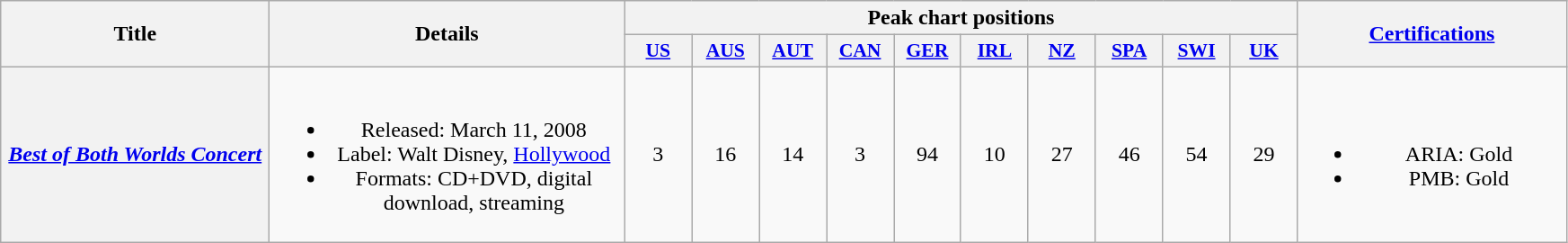<table class="wikitable plainrowheaders" style="text-align:center;">
<tr>
<th scope="col" rowspan="2" style="width:12em;">Title</th>
<th scope="col" rowspan="2" style="width:16em;">Details</th>
<th scope="col" colspan="10">Peak chart positions</th>
<th scope="col" rowspan="2" style="width:12em;"><a href='#'>Certifications</a></th>
</tr>
<tr>
<th scope="col" style="width:3em;font-size:90%;"><a href='#'>US</a><br></th>
<th scope="col" style="width:3em;font-size:90%;"><a href='#'>AUS</a><br></th>
<th scope="col" style="width:3em;font-size:90%;"><a href='#'>AUT</a><br></th>
<th scope="col" style="width:3em;font-size:90%;"><a href='#'>CAN</a><br></th>
<th scope="col" style="width:3em;font-size:90%;"><a href='#'>GER</a><br></th>
<th scope="col" style="width:3em;font-size:90%;"><a href='#'>IRL</a><br></th>
<th scope="col" style="width:3em;font-size:90%;"><a href='#'>NZ</a><br></th>
<th scope="col" style="width:3em;font-size:90%;"><a href='#'>SPA</a><br></th>
<th scope="col" style="width:3em;font-size:90%;"><a href='#'>SWI</a><br></th>
<th scope="col" style="width:3em;font-size:90%;"><a href='#'>UK</a><br></th>
</tr>
<tr>
<th scope="row"><em><a href='#'>Best of Both Worlds Concert</a></em></th>
<td><br><ul><li>Released: March 11, 2008</li><li>Label: Walt Disney, <a href='#'>Hollywood</a></li><li>Formats: CD+DVD, digital download, streaming</li></ul></td>
<td>3</td>
<td>16</td>
<td>14</td>
<td>3</td>
<td>94</td>
<td>10</td>
<td>27</td>
<td>46</td>
<td>54</td>
<td>29</td>
<td><br><ul><li>ARIA: Gold</li><li>PMB: Gold</li></ul></td>
</tr>
</table>
